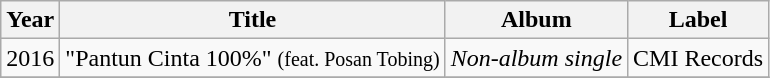<table class="wikitable">
<tr>
<th>Year</th>
<th>Title</th>
<th>Album</th>
<th>Label</th>
</tr>
<tr>
<td>2016</td>
<td>"Pantun Cinta 100%" <small>(feat. Posan Tobing)</small></td>
<td><em>Non-album single</em></td>
<td>CMI Records</td>
</tr>
<tr>
</tr>
</table>
